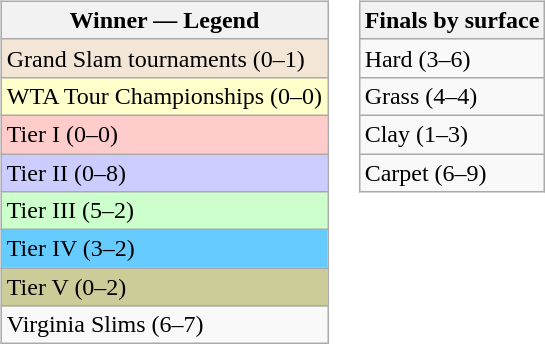<table>
<tr valign=top>
<td><br><table class="wikitable sortable mw-collapsible mw-collapsed">
<tr>
<th>Winner — Legend</th>
</tr>
<tr>
<td bgcolor=#f3e6d7>Grand Slam tournaments (0–1)</td>
</tr>
<tr>
<td bgcolor=#ffffcc>WTA Tour Championships (0–0)</td>
</tr>
<tr>
<td bgcolor=#FFCCCC>Tier I (0–0)</td>
</tr>
<tr>
<td bgcolor=#CCCCFF>Tier II (0–8)</td>
</tr>
<tr>
<td bgcolor=#CCFFCC>Tier III (5–2)</td>
</tr>
<tr>
<td bgcolor=#66CCFF>Tier IV (3–2)</td>
</tr>
<tr>
<td bgcolor=#CCCC99>Tier V (0–2)</td>
</tr>
<tr>
<td>Virginia Slims (6–7)</td>
</tr>
</table>
</td>
<td><br><table class="wikitable sortable mw-collapsible mw-collapsed">
<tr>
<th>Finals by surface</th>
</tr>
<tr>
<td>Hard (3–6)</td>
</tr>
<tr>
<td>Grass (4–4)</td>
</tr>
<tr>
<td>Clay (1–3)</td>
</tr>
<tr>
<td>Carpet (6–9)</td>
</tr>
</table>
</td>
</tr>
</table>
